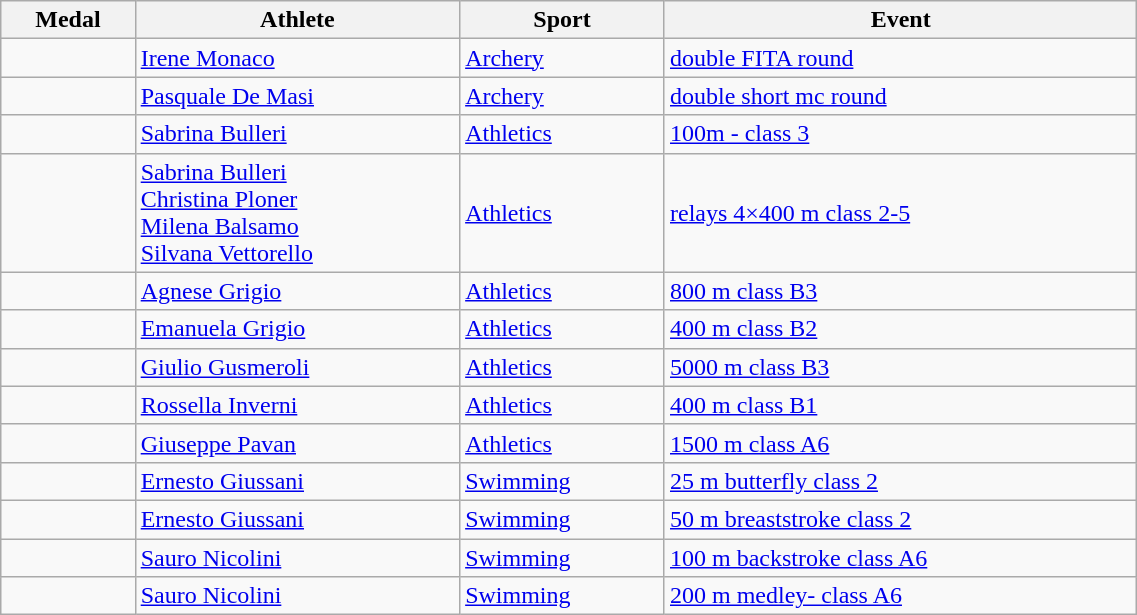<table class="wikitable sortable" width=60% style="font-size:100%; text-align:left;">
<tr>
<th>Medal</th>
<th>Athlete</th>
<th>Sport</th>
<th>Event</th>
</tr>
<tr>
<td></td>
<td><a href='#'>Irene Monaco</a></td>
<td><a href='#'>Archery</a></td>
<td><a href='#'>double FITA round</a></td>
</tr>
<tr>
<td></td>
<td><a href='#'>Pasquale De Masi</a></td>
<td><a href='#'>Archery</a></td>
<td><a href='#'>double short mc round</a></td>
</tr>
<tr>
<td></td>
<td><a href='#'>Sabrina Bulleri</a></td>
<td><a href='#'>Athletics</a></td>
<td><a href='#'>100m - class 3</a></td>
</tr>
<tr>
<td></td>
<td><a href='#'>Sabrina Bulleri</a><br><a href='#'>Christina Ploner</a><br><a href='#'>Milena Balsamo</a><br><a href='#'>Silvana Vettorello</a></td>
<td><a href='#'>Athletics</a></td>
<td><a href='#'>relays 4×400 m class 2-5</a></td>
</tr>
<tr>
<td></td>
<td><a href='#'>Agnese Grigio</a></td>
<td><a href='#'>Athletics</a></td>
<td><a href='#'>800 m class B3</a></td>
</tr>
<tr>
<td></td>
<td><a href='#'>Emanuela Grigio</a></td>
<td><a href='#'>Athletics</a></td>
<td><a href='#'>400 m class B2</a></td>
</tr>
<tr>
<td></td>
<td><a href='#'>Giulio Gusmeroli</a></td>
<td><a href='#'>Athletics</a></td>
<td><a href='#'>5000 m class B3</a></td>
</tr>
<tr>
<td></td>
<td><a href='#'>Rossella Inverni</a></td>
<td><a href='#'>Athletics</a></td>
<td><a href='#'>400 m class B1</a></td>
</tr>
<tr>
<td></td>
<td><a href='#'>Giuseppe Pavan</a></td>
<td><a href='#'>Athletics</a></td>
<td><a href='#'>1500 m class A6</a></td>
</tr>
<tr>
<td></td>
<td><a href='#'>Ernesto Giussani</a></td>
<td><a href='#'>Swimming</a></td>
<td><a href='#'>25 m butterfly class 2</a></td>
</tr>
<tr>
<td></td>
<td><a href='#'>Ernesto Giussani</a></td>
<td><a href='#'>Swimming</a></td>
<td><a href='#'>50 m breaststroke class 2</a></td>
</tr>
<tr>
<td></td>
<td><a href='#'>Sauro Nicolini</a></td>
<td><a href='#'>Swimming</a></td>
<td><a href='#'>100 m backstroke class A6</a></td>
</tr>
<tr>
<td></td>
<td><a href='#'>Sauro Nicolini</a></td>
<td><a href='#'>Swimming</a></td>
<td><a href='#'>200 m medley- class A6</a></td>
</tr>
</table>
